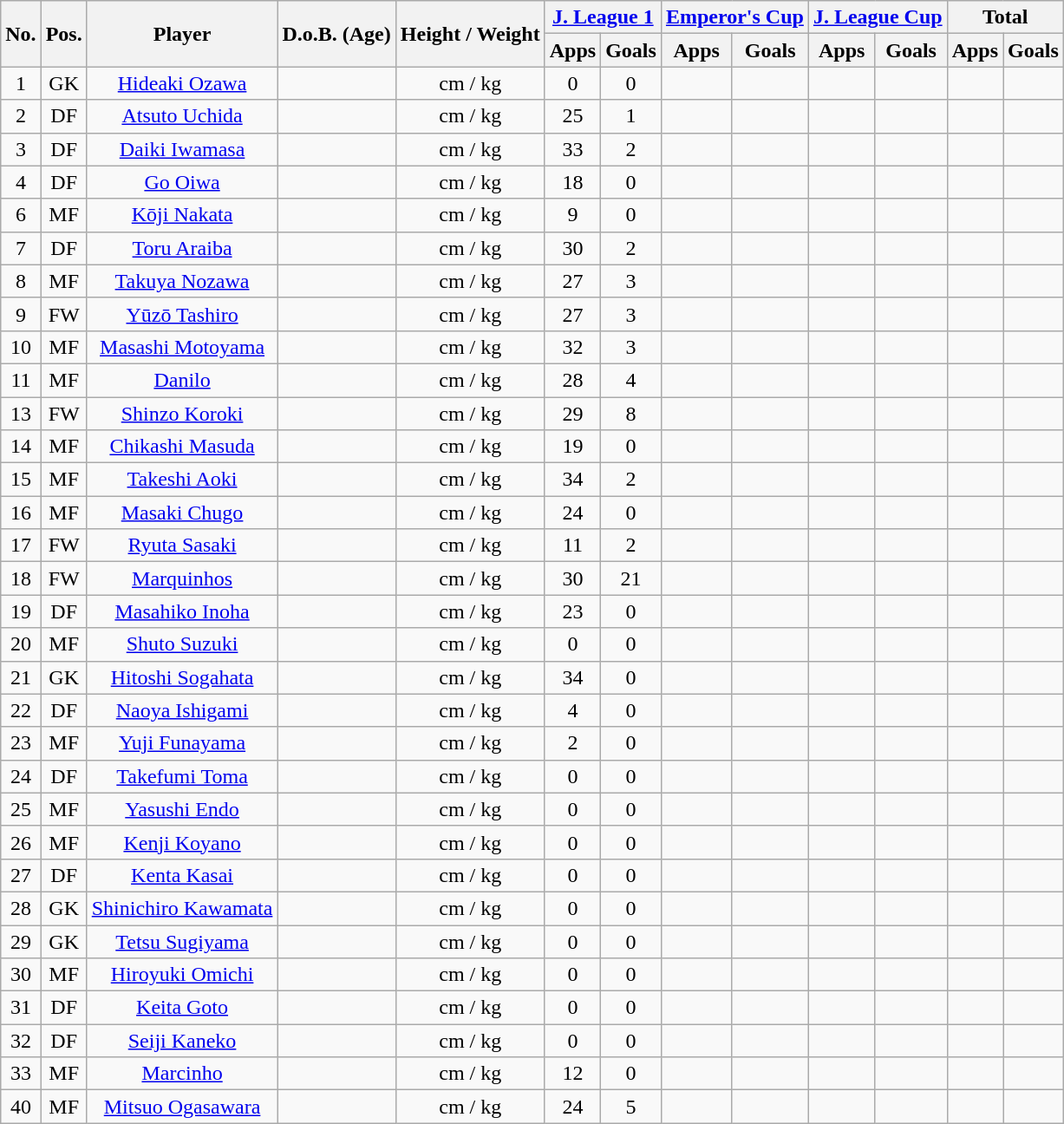<table class="wikitable" style="text-align:center;">
<tr>
<th rowspan="2">No.</th>
<th rowspan="2">Pos.</th>
<th rowspan="2">Player</th>
<th rowspan="2">D.o.B. (Age)</th>
<th rowspan="2">Height / Weight</th>
<th colspan="2"><a href='#'>J. League 1</a></th>
<th colspan="2"><a href='#'>Emperor's Cup</a></th>
<th colspan="2"><a href='#'>J. League Cup</a></th>
<th colspan="2">Total</th>
</tr>
<tr>
<th>Apps</th>
<th>Goals</th>
<th>Apps</th>
<th>Goals</th>
<th>Apps</th>
<th>Goals</th>
<th>Apps</th>
<th>Goals</th>
</tr>
<tr>
<td>1</td>
<td>GK</td>
<td><a href='#'>Hideaki Ozawa</a></td>
<td></td>
<td>cm / kg</td>
<td>0</td>
<td>0</td>
<td></td>
<td></td>
<td></td>
<td></td>
<td></td>
<td></td>
</tr>
<tr>
<td>2</td>
<td>DF</td>
<td><a href='#'>Atsuto Uchida</a></td>
<td></td>
<td>cm / kg</td>
<td>25</td>
<td>1</td>
<td></td>
<td></td>
<td></td>
<td></td>
<td></td>
<td></td>
</tr>
<tr>
<td>3</td>
<td>DF</td>
<td><a href='#'>Daiki Iwamasa</a></td>
<td></td>
<td>cm / kg</td>
<td>33</td>
<td>2</td>
<td></td>
<td></td>
<td></td>
<td></td>
<td></td>
<td></td>
</tr>
<tr>
<td>4</td>
<td>DF</td>
<td><a href='#'>Go Oiwa</a></td>
<td></td>
<td>cm / kg</td>
<td>18</td>
<td>0</td>
<td></td>
<td></td>
<td></td>
<td></td>
<td></td>
<td></td>
</tr>
<tr>
<td>6</td>
<td>MF</td>
<td><a href='#'>Kōji Nakata</a></td>
<td></td>
<td>cm / kg</td>
<td>9</td>
<td>0</td>
<td></td>
<td></td>
<td></td>
<td></td>
<td></td>
<td></td>
</tr>
<tr>
<td>7</td>
<td>DF</td>
<td><a href='#'>Toru Araiba</a></td>
<td></td>
<td>cm / kg</td>
<td>30</td>
<td>2</td>
<td></td>
<td></td>
<td></td>
<td></td>
<td></td>
<td></td>
</tr>
<tr>
<td>8</td>
<td>MF</td>
<td><a href='#'>Takuya Nozawa</a></td>
<td></td>
<td>cm / kg</td>
<td>27</td>
<td>3</td>
<td></td>
<td></td>
<td></td>
<td></td>
<td></td>
<td></td>
</tr>
<tr>
<td>9</td>
<td>FW</td>
<td><a href='#'>Yūzō Tashiro</a></td>
<td></td>
<td>cm / kg</td>
<td>27</td>
<td>3</td>
<td></td>
<td></td>
<td></td>
<td></td>
<td></td>
<td></td>
</tr>
<tr>
<td>10</td>
<td>MF</td>
<td><a href='#'>Masashi Motoyama</a></td>
<td></td>
<td>cm / kg</td>
<td>32</td>
<td>3</td>
<td></td>
<td></td>
<td></td>
<td></td>
<td></td>
<td></td>
</tr>
<tr>
<td>11</td>
<td>MF</td>
<td><a href='#'>Danilo</a></td>
<td></td>
<td>cm / kg</td>
<td>28</td>
<td>4</td>
<td></td>
<td></td>
<td></td>
<td></td>
<td></td>
<td></td>
</tr>
<tr>
<td>13</td>
<td>FW</td>
<td><a href='#'>Shinzo Koroki</a></td>
<td></td>
<td>cm / kg</td>
<td>29</td>
<td>8</td>
<td></td>
<td></td>
<td></td>
<td></td>
<td></td>
<td></td>
</tr>
<tr>
<td>14</td>
<td>MF</td>
<td><a href='#'>Chikashi Masuda</a></td>
<td></td>
<td>cm / kg</td>
<td>19</td>
<td>0</td>
<td></td>
<td></td>
<td></td>
<td></td>
<td></td>
<td></td>
</tr>
<tr>
<td>15</td>
<td>MF</td>
<td><a href='#'>Takeshi Aoki</a></td>
<td></td>
<td>cm / kg</td>
<td>34</td>
<td>2</td>
<td></td>
<td></td>
<td></td>
<td></td>
<td></td>
<td></td>
</tr>
<tr>
<td>16</td>
<td>MF</td>
<td><a href='#'>Masaki Chugo</a></td>
<td></td>
<td>cm / kg</td>
<td>24</td>
<td>0</td>
<td></td>
<td></td>
<td></td>
<td></td>
<td></td>
<td></td>
</tr>
<tr>
<td>17</td>
<td>FW</td>
<td><a href='#'>Ryuta Sasaki</a></td>
<td></td>
<td>cm / kg</td>
<td>11</td>
<td>2</td>
<td></td>
<td></td>
<td></td>
<td></td>
<td></td>
<td></td>
</tr>
<tr>
<td>18</td>
<td>FW</td>
<td><a href='#'>Marquinhos</a></td>
<td></td>
<td>cm / kg</td>
<td>30</td>
<td>21</td>
<td></td>
<td></td>
<td></td>
<td></td>
<td></td>
<td></td>
</tr>
<tr>
<td>19</td>
<td>DF</td>
<td><a href='#'>Masahiko Inoha</a></td>
<td></td>
<td>cm / kg</td>
<td>23</td>
<td>0</td>
<td></td>
<td></td>
<td></td>
<td></td>
<td></td>
<td></td>
</tr>
<tr>
<td>20</td>
<td>MF</td>
<td><a href='#'>Shuto Suzuki</a></td>
<td></td>
<td>cm / kg</td>
<td>0</td>
<td>0</td>
<td></td>
<td></td>
<td></td>
<td></td>
<td></td>
<td></td>
</tr>
<tr>
<td>21</td>
<td>GK</td>
<td><a href='#'>Hitoshi Sogahata</a></td>
<td></td>
<td>cm / kg</td>
<td>34</td>
<td>0</td>
<td></td>
<td></td>
<td></td>
<td></td>
<td></td>
<td></td>
</tr>
<tr>
<td>22</td>
<td>DF</td>
<td><a href='#'>Naoya Ishigami</a></td>
<td></td>
<td>cm / kg</td>
<td>4</td>
<td>0</td>
<td></td>
<td></td>
<td></td>
<td></td>
<td></td>
<td></td>
</tr>
<tr>
<td>23</td>
<td>MF</td>
<td><a href='#'>Yuji Funayama</a></td>
<td></td>
<td>cm / kg</td>
<td>2</td>
<td>0</td>
<td></td>
<td></td>
<td></td>
<td></td>
<td></td>
<td></td>
</tr>
<tr>
<td>24</td>
<td>DF</td>
<td><a href='#'>Takefumi Toma</a></td>
<td></td>
<td>cm / kg</td>
<td>0</td>
<td>0</td>
<td></td>
<td></td>
<td></td>
<td></td>
<td></td>
<td></td>
</tr>
<tr>
<td>25</td>
<td>MF</td>
<td><a href='#'>Yasushi Endo</a></td>
<td></td>
<td>cm / kg</td>
<td>0</td>
<td>0</td>
<td></td>
<td></td>
<td></td>
<td></td>
<td></td>
<td></td>
</tr>
<tr>
<td>26</td>
<td>MF</td>
<td><a href='#'>Kenji Koyano</a></td>
<td></td>
<td>cm / kg</td>
<td>0</td>
<td>0</td>
<td></td>
<td></td>
<td></td>
<td></td>
<td></td>
<td></td>
</tr>
<tr>
<td>27</td>
<td>DF</td>
<td><a href='#'>Kenta Kasai</a></td>
<td></td>
<td>cm / kg</td>
<td>0</td>
<td>0</td>
<td></td>
<td></td>
<td></td>
<td></td>
<td></td>
<td></td>
</tr>
<tr>
<td>28</td>
<td>GK</td>
<td><a href='#'>Shinichiro Kawamata</a></td>
<td></td>
<td>cm / kg</td>
<td>0</td>
<td>0</td>
<td></td>
<td></td>
<td></td>
<td></td>
<td></td>
<td></td>
</tr>
<tr>
<td>29</td>
<td>GK</td>
<td><a href='#'>Tetsu Sugiyama</a></td>
<td></td>
<td>cm / kg</td>
<td>0</td>
<td>0</td>
<td></td>
<td></td>
<td></td>
<td></td>
<td></td>
<td></td>
</tr>
<tr>
<td>30</td>
<td>MF</td>
<td><a href='#'>Hiroyuki Omichi</a></td>
<td></td>
<td>cm / kg</td>
<td>0</td>
<td>0</td>
<td></td>
<td></td>
<td></td>
<td></td>
<td></td>
<td></td>
</tr>
<tr>
<td>31</td>
<td>DF</td>
<td><a href='#'>Keita Goto</a></td>
<td></td>
<td>cm / kg</td>
<td>0</td>
<td>0</td>
<td></td>
<td></td>
<td></td>
<td></td>
<td></td>
<td></td>
</tr>
<tr>
<td>32</td>
<td>DF</td>
<td><a href='#'>Seiji Kaneko</a></td>
<td></td>
<td>cm / kg</td>
<td>0</td>
<td>0</td>
<td></td>
<td></td>
<td></td>
<td></td>
<td></td>
<td></td>
</tr>
<tr>
<td>33</td>
<td>MF</td>
<td><a href='#'>Marcinho</a></td>
<td></td>
<td>cm / kg</td>
<td>12</td>
<td>0</td>
<td></td>
<td></td>
<td></td>
<td></td>
<td></td>
<td></td>
</tr>
<tr>
<td>40</td>
<td>MF</td>
<td><a href='#'>Mitsuo Ogasawara</a></td>
<td></td>
<td>cm / kg</td>
<td>24</td>
<td>5</td>
<td></td>
<td></td>
<td></td>
<td></td>
<td></td>
<td></td>
</tr>
</table>
